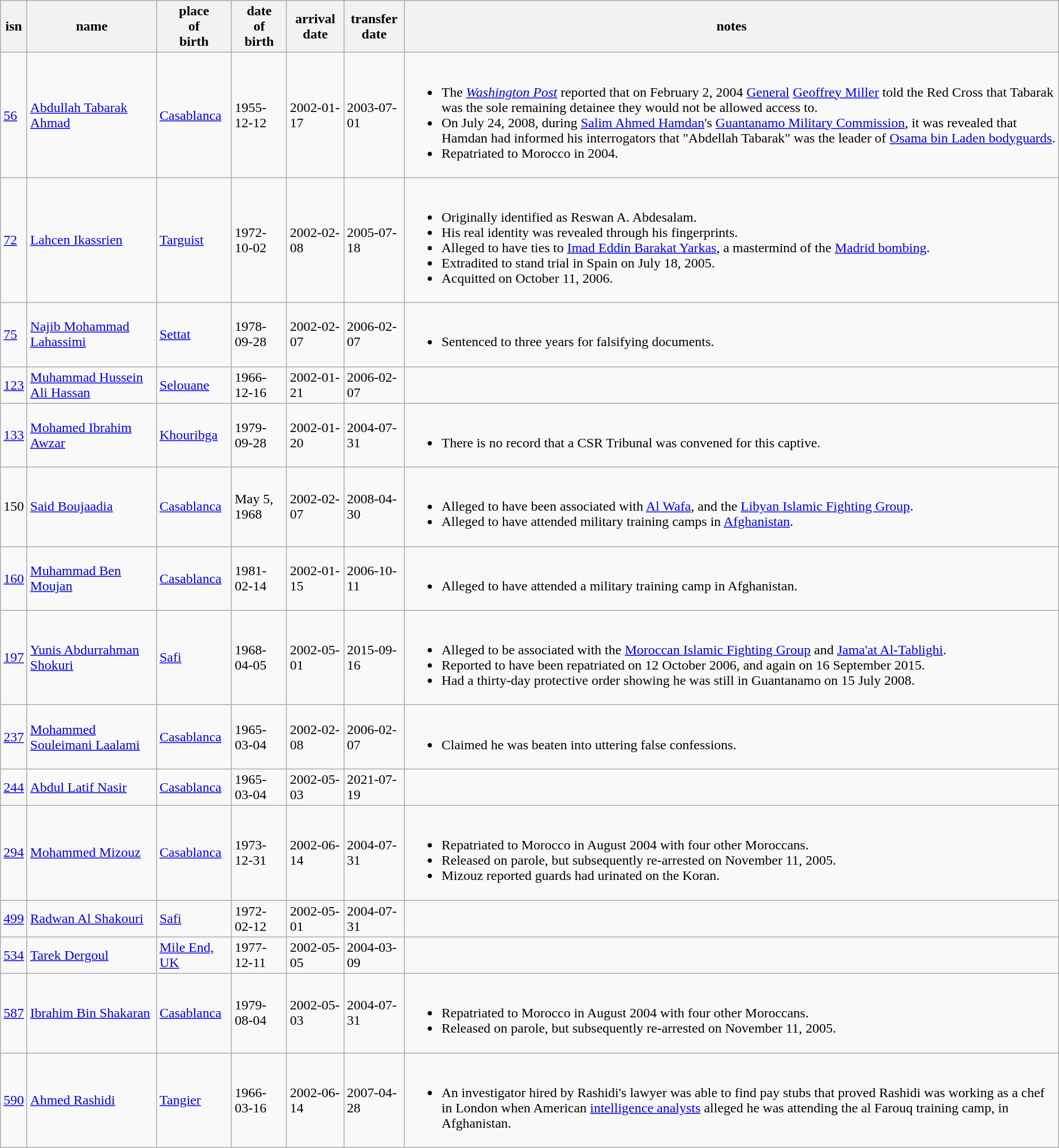<table class="wikitable sortable">
<tr>
<th>isn</th>
<th>name</th>
<th>place<br>of<br>birth</th>
<th>date<br>of<br>birth</th>
<th>arrival<br>date</th>
<th>transfer<br>date</th>
<th>notes</th>
</tr>
<tr>
<td><a href='#'>56</a></td>
<td><a href='#'>Abdullah Tabarak Ahmad</a></td>
<td><a href='#'>Casablanca</a></td>
<td>1955-12-12</td>
<td>2002-01-17</td>
<td>2003-07-01</td>
<td><br><ul><li>The <em><a href='#'>Washington Post</a></em> reported that on February 2, 2004 <a href='#'>General</a> <a href='#'>Geoffrey Miller</a> told the Red Cross that Tabarak was the sole remaining detainee they would not be allowed access to.</li><li>On July 24, 2008, during <a href='#'>Salim Ahmed Hamdan</a>'s <a href='#'>Guantanamo Military Commission</a>, it was revealed that Hamdan had informed his interrogators that "Abdellah Tabarak" was the leader of <a href='#'>Osama bin Laden bodyguards</a>.</li><li>Repatriated to Morocco in 2004.</li></ul></td>
</tr>
<tr>
<td><a href='#'>72</a></td>
<td><a href='#'>Lahcen Ikassrien</a></td>
<td><a href='#'>Targuist</a></td>
<td>1972-10-02</td>
<td>2002-02-08</td>
<td>2005-07-18</td>
<td><br><ul><li>Originally identified as Reswan A. Abdesalam.</li><li>His real identity was revealed through his fingerprints.</li><li>Alleged to have ties to <a href='#'>Imad Eddin Barakat Yarkas</a>, a mastermind of the <a href='#'>Madrid bombing</a>.</li><li>Extradited to stand trial in Spain on July 18, 2005.</li><li>Acquitted on October 11, 2006.</li></ul></td>
</tr>
<tr>
<td><a href='#'>75</a></td>
<td><a href='#'>Najib Mohammad Lahassimi</a></td>
<td><a href='#'>Settat</a></td>
<td>1978-09-28</td>
<td>2002-02-07</td>
<td>2006-02-07</td>
<td><br><ul><li>Sentenced to three years for falsifying documents.</li></ul></td>
</tr>
<tr>
<td><a href='#'>123</a></td>
<td><a href='#'>Muhammad Hussein Ali Hassan</a></td>
<td><a href='#'>Selouane</a></td>
<td>1966-12-16</td>
<td>2002-01-21</td>
<td>2006-02-07</td>
<td></td>
</tr>
<tr>
<td><a href='#'>133</a></td>
<td><a href='#'>Mohamed Ibrahim Awzar</a></td>
<td><a href='#'>Khouribga</a></td>
<td>1979-09-28</td>
<td>2002-01-20</td>
<td>2004-07-31</td>
<td><br><ul><li>There is no record that a CSR Tribunal was convened for this captive.</li></ul></td>
</tr>
<tr>
<td>150</td>
<td><a href='#'>Said Boujaadia</a></td>
<td><a href='#'>Casablanca</a></td>
<td>May 5, 1968</td>
<td>2002-02-07</td>
<td>2008-04-30</td>
<td><br><ul><li>Alleged to have been associated with <a href='#'>Al Wafa</a>, and the <a href='#'>Libyan Islamic Fighting Group</a>.</li><li>Alleged to have attended military training camps in <a href='#'>Afghanistan</a>.</li></ul></td>
</tr>
<tr>
<td><a href='#'>160</a></td>
<td><a href='#'>Muhammad Ben Moujan</a></td>
<td><a href='#'>Casablanca</a></td>
<td>1981-02-14</td>
<td>2002-01-15</td>
<td>2006-10-11</td>
<td><br><ul><li>Alleged to have attended a military training camp in Afghanistan.</li></ul></td>
</tr>
<tr>
<td><a href='#'>197</a></td>
<td><a href='#'>Yunis Abdurrahman Shokuri</a></td>
<td><a href='#'>Safi</a></td>
<td>1968-04-05</td>
<td>2002-05-01</td>
<td>2015-09-16</td>
<td><br><ul><li>Alleged to be associated with the <a href='#'>Moroccan Islamic Fighting Group</a> and <a href='#'>Jama'at Al-Tablighi</a>.</li><li>Reported to have been repatriated on 12 October 2006, and again on 16 September 2015.</li><li>Had a thirty-day protective order showing he was still in Guantanamo on 15 July 2008.</li></ul></td>
</tr>
<tr>
<td><a href='#'>237</a></td>
<td><a href='#'>Mohammed Souleimani Laalami</a></td>
<td><a href='#'>Casablanca</a></td>
<td>1965-03-04</td>
<td>2002-02-08</td>
<td>2006-02-07</td>
<td><br><ul><li>Claimed he was beaten into uttering false confessions.</li></ul></td>
</tr>
<tr>
<td><a href='#'>244</a></td>
<td><a href='#'>Abdul Latif Nasir</a></td>
<td><a href='#'>Casablanca</a></td>
<td>1965-03-04</td>
<td>2002-05-03</td>
<td>2021-07-19</td>
<td></td>
</tr>
<tr>
<td><a href='#'>294</a></td>
<td><a href='#'>Mohammed Mizouz</a></td>
<td><a href='#'>Casablanca</a></td>
<td>1973-12-31</td>
<td>2002-06-14</td>
<td>2004-07-31</td>
<td><br><ul><li>Repatriated to Morocco in August 2004 with four other Moroccans.</li><li>Released on parole, but subsequently re-arrested on November 11, 2005.</li><li>Mizouz reported guards had urinated on the Koran.</li></ul></td>
</tr>
<tr>
<td><a href='#'>499</a></td>
<td><a href='#'>Radwan Al Shakouri</a></td>
<td><a href='#'>Safi</a></td>
<td>1972-02-12</td>
<td>2002-05-01</td>
<td>2004-07-31</td>
<td></td>
</tr>
<tr>
<td><a href='#'>534</a></td>
<td><a href='#'>Tarek Dergoul</a></td>
<td><a href='#'>Mile End, UK</a></td>
<td>1977-12-11</td>
<td>2002-05-05</td>
<td>2004-03-09</td>
<td></td>
</tr>
<tr>
<td><a href='#'>587</a></td>
<td><a href='#'>Ibrahim Bin Shakaran</a></td>
<td><a href='#'>Casablanca</a></td>
<td>1979-08-04</td>
<td>2002-05-03</td>
<td>2004-07-31</td>
<td><br><ul><li>Repatriated to Morocco in August 2004 with four other Moroccans.</li><li>Released on parole, but subsequently re-arrested on November 11, 2005.</li></ul></td>
</tr>
<tr>
<td><a href='#'>590</a></td>
<td><a href='#'>Ahmed Rashidi</a></td>
<td><a href='#'>Tangier</a></td>
<td>1966-03-16</td>
<td>2002-06-14</td>
<td>2007-04-28</td>
<td><br><ul><li>An investigator hired by Rashidi's lawyer was able to find pay stubs that proved Rashidi was working as a chef in London when American <a href='#'>intelligence analysts</a> alleged he was attending the al Farouq training camp, in Afghanistan.</li></ul></td>
</tr>
</table>
